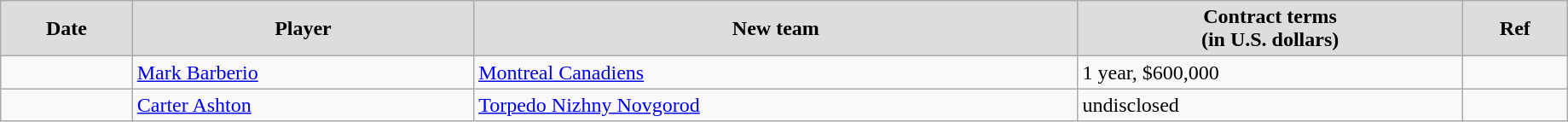<table class="wikitable" width=97%>
<tr align="center" bgcolor="#dddddd">
<td><strong>Date</strong></td>
<td><strong>Player</strong></td>
<td><strong>New team</strong></td>
<td><strong>Contract terms</strong><br><strong>(in U.S. dollars)</strong></td>
<td><strong>Ref</strong></td>
</tr>
<tr>
<td></td>
<td><a href='#'>Mark Barberio</a></td>
<td><a href='#'>Montreal Canadiens</a></td>
<td>1 year, $600,000</td>
<td></td>
</tr>
<tr>
<td></td>
<td><a href='#'>Carter Ashton</a></td>
<td><a href='#'>Torpedo Nizhny Novgorod</a></td>
<td>undisclosed</td>
<td></td>
</tr>
</table>
